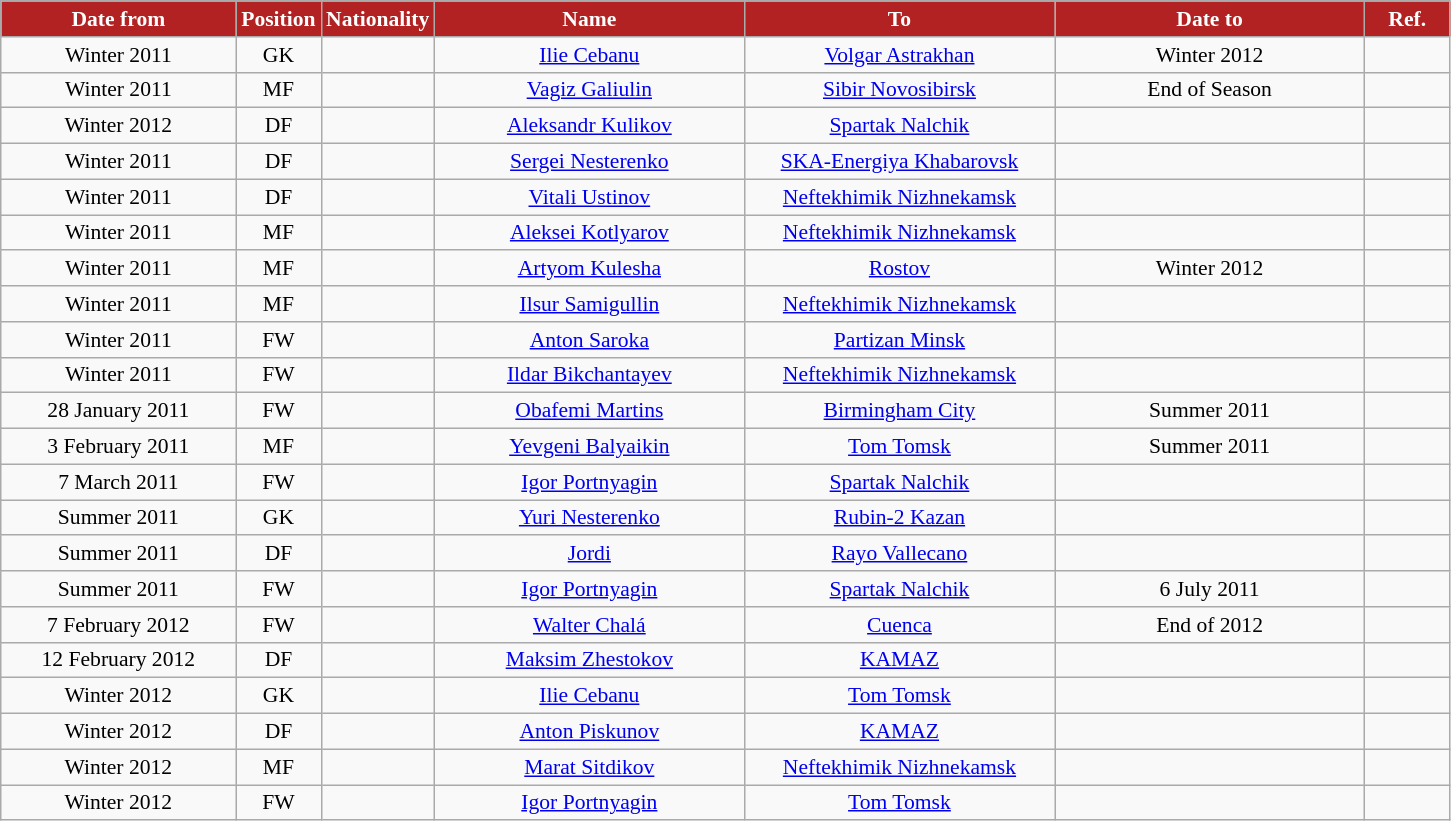<table class="wikitable" style="text-align:center; font-size:90%; ">
<tr>
<th style="background:#B22222; color:white; width:150px;">Date from</th>
<th style="background:#B22222; color:white; width:50px;">Position</th>
<th style="background:#B22222; color:white; width:50px;">Nationality</th>
<th style="background:#B22222; color:white; width:200px;">Name</th>
<th style="background:#B22222; color:white; width:200px;">To</th>
<th style="background:#B22222; color:white; width:200px;">Date to</th>
<th style="background:#B22222; color:white; width:50px;">Ref.</th>
</tr>
<tr>
<td>Winter 2011</td>
<td>GK</td>
<td></td>
<td><a href='#'>Ilie Cebanu</a></td>
<td><a href='#'>Volgar Astrakhan</a></td>
<td>Winter 2012</td>
<td></td>
</tr>
<tr>
<td>Winter 2011</td>
<td>MF</td>
<td></td>
<td><a href='#'>Vagiz Galiulin</a></td>
<td><a href='#'>Sibir Novosibirsk</a></td>
<td>End of Season</td>
<td></td>
</tr>
<tr>
<td>Winter 2012</td>
<td>DF</td>
<td></td>
<td><a href='#'>Aleksandr Kulikov</a></td>
<td><a href='#'>Spartak Nalchik</a></td>
<td></td>
<td></td>
</tr>
<tr>
<td>Winter 2011</td>
<td>DF</td>
<td></td>
<td><a href='#'>Sergei Nesterenko</a></td>
<td><a href='#'>SKA-Energiya Khabarovsk</a></td>
<td></td>
<td></td>
</tr>
<tr>
<td>Winter 2011</td>
<td>DF</td>
<td></td>
<td><a href='#'>Vitali Ustinov</a></td>
<td><a href='#'>Neftekhimik Nizhnekamsk</a></td>
<td></td>
<td></td>
</tr>
<tr>
<td>Winter 2011</td>
<td>MF</td>
<td></td>
<td><a href='#'>Aleksei Kotlyarov</a></td>
<td><a href='#'>Neftekhimik Nizhnekamsk</a></td>
<td></td>
<td></td>
</tr>
<tr>
<td>Winter 2011</td>
<td>MF</td>
<td></td>
<td><a href='#'>Artyom Kulesha</a></td>
<td><a href='#'>Rostov</a></td>
<td>Winter 2012</td>
<td></td>
</tr>
<tr>
<td>Winter 2011</td>
<td>MF</td>
<td></td>
<td><a href='#'>Ilsur Samigullin</a></td>
<td><a href='#'>Neftekhimik Nizhnekamsk</a></td>
<td></td>
<td></td>
</tr>
<tr>
<td>Winter 2011</td>
<td>FW</td>
<td></td>
<td><a href='#'>Anton Saroka</a></td>
<td><a href='#'>Partizan Minsk</a></td>
<td></td>
<td></td>
</tr>
<tr>
<td>Winter 2011</td>
<td>FW</td>
<td></td>
<td><a href='#'>Ildar Bikchantayev</a></td>
<td><a href='#'>Neftekhimik Nizhnekamsk</a></td>
<td></td>
<td></td>
</tr>
<tr>
<td>28 January 2011</td>
<td>FW</td>
<td></td>
<td><a href='#'>Obafemi Martins</a></td>
<td><a href='#'>Birmingham City</a></td>
<td>Summer 2011</td>
<td></td>
</tr>
<tr>
<td>3 February 2011</td>
<td>MF</td>
<td></td>
<td><a href='#'>Yevgeni Balyaikin</a></td>
<td><a href='#'>Tom Tomsk</a></td>
<td>Summer 2011</td>
<td></td>
</tr>
<tr>
<td>7 March 2011</td>
<td>FW</td>
<td></td>
<td><a href='#'>Igor Portnyagin</a></td>
<td><a href='#'>Spartak Nalchik</a></td>
<td></td>
<td></td>
</tr>
<tr>
<td>Summer 2011</td>
<td>GK</td>
<td></td>
<td><a href='#'>Yuri Nesterenko</a></td>
<td><a href='#'>Rubin-2 Kazan</a></td>
<td></td>
<td></td>
</tr>
<tr>
<td>Summer 2011</td>
<td>DF</td>
<td></td>
<td><a href='#'>Jordi</a></td>
<td><a href='#'>Rayo Vallecano</a></td>
<td></td>
<td></td>
</tr>
<tr>
<td>Summer 2011</td>
<td>FW</td>
<td></td>
<td><a href='#'>Igor Portnyagin</a></td>
<td><a href='#'>Spartak Nalchik</a></td>
<td>6 July 2011</td>
<td></td>
</tr>
<tr>
<td>7 February 2012</td>
<td>FW</td>
<td></td>
<td><a href='#'>Walter Chalá</a></td>
<td><a href='#'>Cuenca</a></td>
<td>End of 2012</td>
<td></td>
</tr>
<tr>
<td>12 February 2012</td>
<td>DF</td>
<td></td>
<td><a href='#'>Maksim Zhestokov</a></td>
<td><a href='#'>KAMAZ</a></td>
<td></td>
<td></td>
</tr>
<tr>
<td>Winter 2012</td>
<td>GK</td>
<td></td>
<td><a href='#'>Ilie Cebanu</a></td>
<td><a href='#'>Tom Tomsk</a></td>
<td></td>
<td></td>
</tr>
<tr>
<td>Winter 2012</td>
<td>DF</td>
<td></td>
<td><a href='#'>Anton Piskunov</a></td>
<td><a href='#'>KAMAZ</a></td>
<td></td>
<td></td>
</tr>
<tr>
<td>Winter 2012</td>
<td>MF</td>
<td></td>
<td><a href='#'>Marat Sitdikov</a></td>
<td><a href='#'>Neftekhimik Nizhnekamsk</a></td>
<td></td>
<td></td>
</tr>
<tr>
<td>Winter 2012</td>
<td>FW</td>
<td></td>
<td><a href='#'>Igor Portnyagin</a></td>
<td><a href='#'>Tom Tomsk</a></td>
<td></td>
<td></td>
</tr>
</table>
